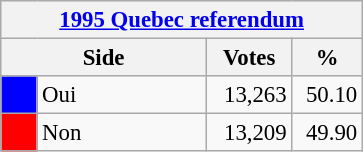<table class="wikitable" style="font-size: 95%; clear:both">
<tr style="background-color:#E9E9E9">
<th colspan=4><a href='#'>1995 Quebec referendum</a></th>
</tr>
<tr style="background-color:#E9E9E9">
<th colspan=2 style="width: 130px">Side</th>
<th style="width: 50px">Votes</th>
<th style="width: 40px">%</th>
</tr>
<tr>
<td bgcolor="blue"></td>
<td>Oui</td>
<td align="right">13,263</td>
<td align="right">50.10</td>
</tr>
<tr>
<td bgcolor="red"></td>
<td>Non</td>
<td align="right">13,209</td>
<td align="right">49.90</td>
</tr>
</table>
